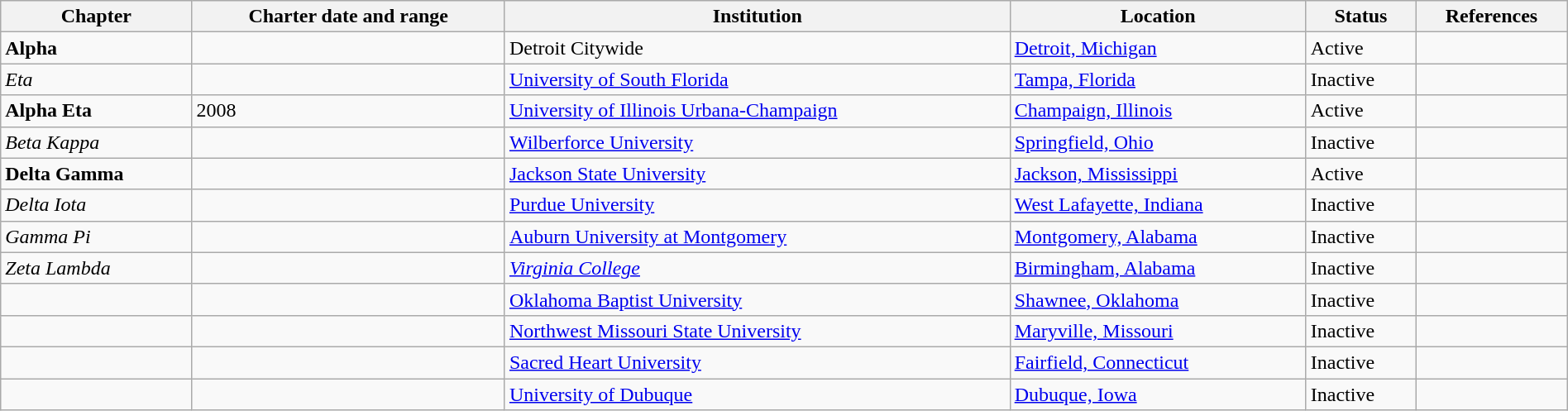<table class="wikitable sortable" style="width:100%;">
<tr>
<th>Chapter</th>
<th>Charter date and range</th>
<th>Institution</th>
<th>Location</th>
<th>Status</th>
<th>References</th>
</tr>
<tr>
<td><strong>Alpha</strong></td>
<td></td>
<td>Detroit Citywide</td>
<td><a href='#'>Detroit, Michigan</a></td>
<td>Active</td>
<td></td>
</tr>
<tr>
<td><em>Eta</em></td>
<td></td>
<td><a href='#'>University of South Florida</a></td>
<td><a href='#'>Tampa, Florida</a></td>
<td>Inactive</td>
<td></td>
</tr>
<tr>
<td><strong>Alpha Eta</strong></td>
<td>2008</td>
<td><a href='#'>University of Illinois Urbana-Champaign</a></td>
<td><a href='#'>Champaign, Illinois</a></td>
<td>Active</td>
<td></td>
</tr>
<tr>
<td><em>Beta Kappa</em></td>
<td></td>
<td><a href='#'>Wilberforce University</a></td>
<td><a href='#'>Springfield, Ohio</a></td>
<td>Inactive</td>
<td></td>
</tr>
<tr>
<td><strong>Delta Gamma</strong></td>
<td></td>
<td><a href='#'>Jackson State University</a></td>
<td><a href='#'>Jackson, Mississippi</a></td>
<td>Active</td>
<td></td>
</tr>
<tr>
<td><em>Delta Iota</em></td>
<td></td>
<td><a href='#'>Purdue University</a></td>
<td><a href='#'>West Lafayette, Indiana</a></td>
<td>Inactive</td>
<td></td>
</tr>
<tr>
<td><em>Gamma Pi</em></td>
<td></td>
<td><a href='#'>Auburn University at Montgomery</a></td>
<td><a href='#'>Montgomery, Alabama</a></td>
<td>Inactive</td>
<td></td>
</tr>
<tr>
<td><em>Zeta Lambda</em></td>
<td></td>
<td><em><a href='#'>Virginia College</a></em></td>
<td><a href='#'>Birmingham, Alabama</a></td>
<td>Inactive</td>
<td></td>
</tr>
<tr>
<td></td>
<td></td>
<td><a href='#'>Oklahoma Baptist University</a></td>
<td><a href='#'>Shawnee, Oklahoma</a></td>
<td>Inactive</td>
<td></td>
</tr>
<tr>
<td></td>
<td></td>
<td><a href='#'>Northwest Missouri State University</a></td>
<td><a href='#'>Maryville, Missouri</a></td>
<td>Inactive</td>
<td></td>
</tr>
<tr>
<td></td>
<td></td>
<td><a href='#'>Sacred Heart University</a></td>
<td><a href='#'>Fairfield, Connecticut</a></td>
<td>Inactive</td>
<td></td>
</tr>
<tr>
<td></td>
<td></td>
<td><a href='#'>University of Dubuque</a></td>
<td><a href='#'>Dubuque, Iowa</a></td>
<td>Inactive</td>
<td></td>
</tr>
</table>
